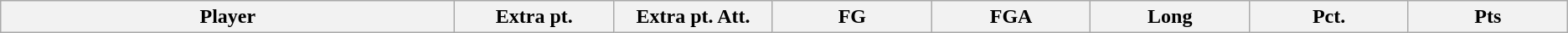<table class="wikitable sortable">
<tr>
<th bgcolor="#DDDDFF" width="20%">Player</th>
<th bgcolor="#DDDDFF" width="7%">Extra pt.</th>
<th bgcolor="#DDDDFF" width="7%">Extra pt. Att.</th>
<th bgcolor="#DDDDFF" width="7%">FG</th>
<th bgcolor="#DDDDFF" width="7%">FGA</th>
<th bgcolor="#DDDDFF" width="7%">Long</th>
<th bgcolor="#DDDDFF" width="7%">Pct.</th>
<th bgcolor="#DDDDFF" width="7%">Pts</th>
</tr>
</table>
